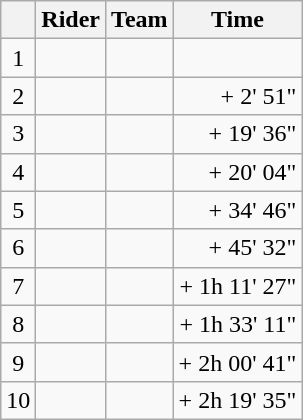<table class="wikitable">
<tr>
<th></th>
<th>Rider</th>
<th>Team</th>
<th>Time</th>
</tr>
<tr>
<td style="text-align:center;">1</td>
<td> </td>
<td></td>
<td align=right></td>
</tr>
<tr>
<td style="text-align:center;">2</td>
<td></td>
<td></td>
<td align=right>+ 2' 51"</td>
</tr>
<tr>
<td style="text-align:center;">3</td>
<td></td>
<td></td>
<td align=right>+ 19' 36"</td>
</tr>
<tr>
<td style="text-align:center;">4</td>
<td></td>
<td></td>
<td align=right>+ 20' 04"</td>
</tr>
<tr>
<td style="text-align:center;">5</td>
<td></td>
<td></td>
<td align=right>+ 34' 46"</td>
</tr>
<tr>
<td style="text-align:center;">6</td>
<td></td>
<td></td>
<td align=right>+ 45' 32"</td>
</tr>
<tr>
<td style="text-align:center;">7</td>
<td></td>
<td></td>
<td align=right>+ 1h 11' 27"</td>
</tr>
<tr>
<td style="text-align:center;">8</td>
<td></td>
<td></td>
<td align=right>+ 1h 33' 11"</td>
</tr>
<tr>
<td style="text-align:center;">9</td>
<td></td>
<td></td>
<td align=right>+ 2h 00' 41"</td>
</tr>
<tr>
<td style="text-align:center;">10</td>
<td></td>
<td></td>
<td align=right>+ 2h 19' 35"</td>
</tr>
</table>
